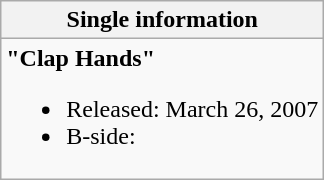<table class="wikitable">
<tr>
<th align="all"><strong>Single information</strong></th>
</tr>
<tr>
<td align="left"><strong>"Clap Hands"</strong><br><ul><li>Released: March 26, 2007</li><li>B-side:</li></ul></td>
</tr>
</table>
